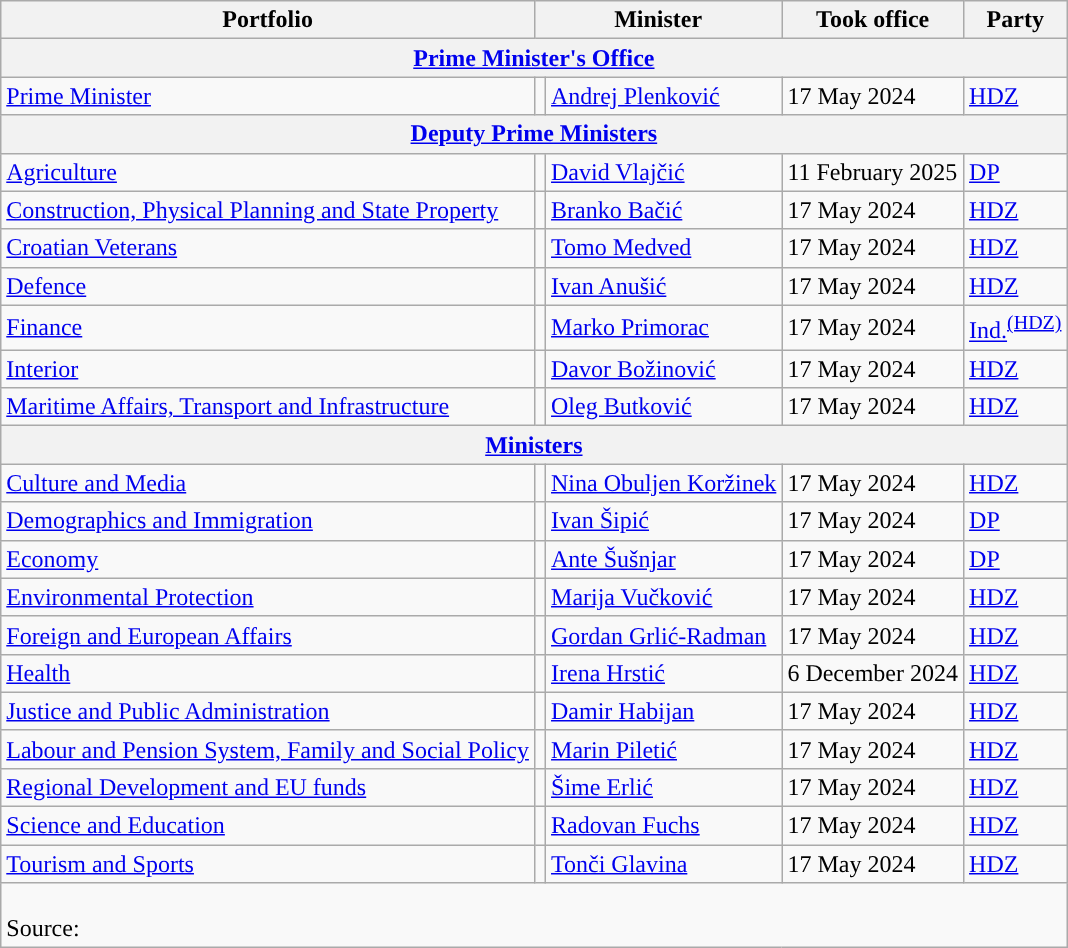<table class="wikitable">
<tr>
<th style="text-align: center;">Portfolio</th>
<th colspan="2" style="text-align: center;">Minister</th>
<th style="text-align: center;">Took office</th>
<th style="text-align: center;">Party</th>
</tr>
<tr>
<th colspan="5" style="text-align: center;"><a href='#'>Prime Minister's Office</a></th>
</tr>
<tr>
<td><a href='#'>Prime Minister</a></td>
<td style="background:"></td>
<td><a href='#'>Andrej Plenković</a></td>
<td>17 May 2024</td>
<td><a href='#'>HDZ</a></td>
</tr>
<tr>
<th colspan="5" style="text-align: center;"><a href='#'>Deputy Prime Ministers</a></th>
</tr>
<tr>
<td><a href='#'>Agriculture</a></td>
<td style="background:"></td>
<td><a href='#'>David Vlajčić</a></td>
<td>11 February 2025</td>
<td><a href='#'>DP</a></td>
</tr>
<tr>
<td><a href='#'>Construction, Physical Planning and State Property</a></td>
<td style="background:"></td>
<td><a href='#'>Branko Bačić</a></td>
<td>17 May 2024</td>
<td><a href='#'>HDZ</a></td>
</tr>
<tr>
<td><a href='#'>Croatian Veterans</a></td>
<td style="background:"></td>
<td><a href='#'>Tomo Medved</a></td>
<td>17 May 2024</td>
<td><a href='#'>HDZ</a></td>
</tr>
<tr>
<td><a href='#'>Defence</a></td>
<td style="background:"></td>
<td><a href='#'>Ivan Anušić</a></td>
<td>17 May 2024</td>
<td><a href='#'>HDZ</a></td>
</tr>
<tr>
<td><a href='#'>Finance</a></td>
<td style="background:"></td>
<td><a href='#'>Marko Primorac</a></td>
<td>17 May 2024</td>
<td><a href='#'>Ind.</a><sup><a href='#'>(HDZ)</a> </sup></td>
</tr>
<tr>
<td><a href='#'>Interior</a></td>
<td style="background:"></td>
<td><a href='#'>Davor Božinović</a></td>
<td>17 May 2024</td>
<td><a href='#'>HDZ</a></td>
</tr>
<tr>
<td><a href='#'>Maritime Affairs, Transport and Infrastructure</a></td>
<td style="background:"></td>
<td><a href='#'>Oleg Butković</a></td>
<td>17 May 2024</td>
<td><a href='#'>HDZ</a></td>
</tr>
<tr>
<th colspan="6" style="text-align: center;"><a href='#'>Ministers</a></th>
</tr>
<tr>
<td><a href='#'>Culture and Media</a></td>
<td style="background:"></td>
<td><a href='#'>Nina Obuljen Koržinek</a></td>
<td>17 May 2024</td>
<td><a href='#'>HDZ</a></td>
</tr>
<tr>
<td><a href='#'>Demographics and Immigration</a></td>
<td style="background:"></td>
<td><a href='#'>Ivan Šipić</a></td>
<td>17 May 2024</td>
<td><a href='#'>DP</a></td>
</tr>
<tr>
<td><a href='#'>Economy</a></td>
<td style="background:"></td>
<td><a href='#'>Ante Šušnjar</a></td>
<td>17 May 2024</td>
<td><a href='#'>DP</a></td>
</tr>
<tr>
<td><a href='#'>Environmental Protection</a></td>
<td style="background:"></td>
<td><a href='#'>Marija Vučković</a></td>
<td>17 May 2024</td>
<td><a href='#'>HDZ</a></td>
</tr>
<tr>
<td><a href='#'>Foreign and European Affairs</a></td>
<td style="background:"></td>
<td><a href='#'>Gordan Grlić-Radman</a></td>
<td>17 May 2024</td>
<td><a href='#'>HDZ</a></td>
</tr>
<tr>
<td><a href='#'>Health</a></td>
<td style="background:"></td>
<td><a href='#'>Irena Hrstić</a></td>
<td>6 December 2024</td>
<td><a href='#'>HDZ</a></td>
</tr>
<tr>
<td><a href='#'>Justice and Public Administration</a></td>
<td style="background:"></td>
<td><a href='#'>Damir Habijan</a></td>
<td>17 May 2024</td>
<td><a href='#'>HDZ</a></td>
</tr>
<tr>
<td><a href='#'>Labour and Pension System, Family and Social Policy</a></td>
<td style="background:"></td>
<td><a href='#'>Marin Piletić</a></td>
<td>17 May 2024</td>
<td><a href='#'>HDZ</a></td>
</tr>
<tr>
<td><a href='#'>Regional Development and EU funds</a></td>
<td style="background:"></td>
<td><a href='#'>Šime Erlić</a></td>
<td>17 May 2024</td>
<td><a href='#'>HDZ</a></td>
</tr>
<tr>
<td><a href='#'>Science and Education</a></td>
<td style="background:"></td>
<td><a href='#'>Radovan Fuchs</a></td>
<td>17 May 2024</td>
<td><a href='#'>HDZ</a></td>
</tr>
<tr>
<td><a href='#'>Tourism and Sports</a></td>
<td style="background:"></td>
<td><a href='#'>Tonči Glavina</a></td>
<td>17 May 2024</td>
<td><a href='#'>HDZ</a></td>
</tr>
<tr>
<td colspan="11" align="left"><br>Source:</td>
</tr>
</table>
